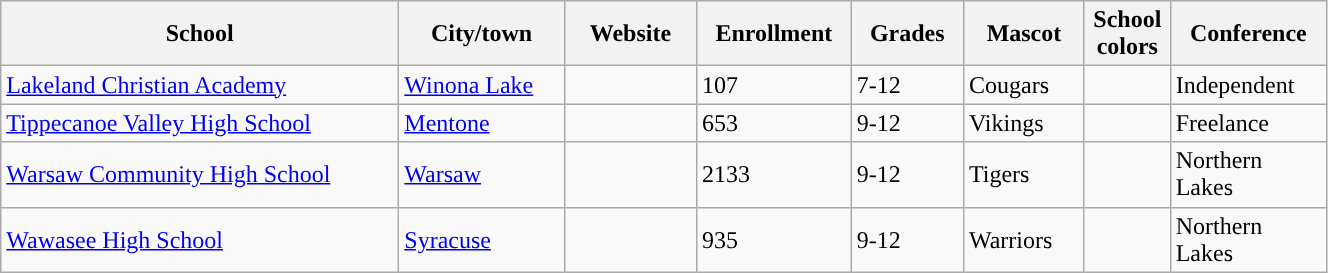<table class="wikitable sortable" width="70%">
<tr>
<th width="20%">School</th>
<th width="08%">City/town</th>
<th width="06%">Website</th>
<th width="04%">Enrollment</th>
<th width="04%">Grades</th>
<th width="04%">Mascot</th>
<th width=01%>School colors</th>
<th width="04%">Conference</th>
</tr>
<tr>
<td><a href='#'>Lakeland Christian Academy</a></td>
<td><a href='#'>Winona Lake</a></td>
<td></td>
<td>107</td>
<td>7-12</td>
<td>Cougars</td>
<td>  </td>
<td>Independent</td>
</tr>
<tr>
<td><a href='#'>Tippecanoe Valley High School</a></td>
<td><a href='#'>Mentone</a></td>
<td></td>
<td>653</td>
<td>9-12</td>
<td>Vikings</td>
<td>  </td>
<td>Freelance</td>
</tr>
<tr>
<td><a href='#'>Warsaw Community High School</a></td>
<td><a href='#'>Warsaw</a></td>
<td></td>
<td>2133</td>
<td>9-12</td>
<td>Tigers</td>
<td>  </td>
<td>Northern Lakes</td>
</tr>
<tr>
<td><a href='#'>Wawasee High School</a></td>
<td><a href='#'>Syracuse</a></td>
<td></td>
<td>935</td>
<td>9-12</td>
<td>Warriors</td>
<td> </td>
<td>Northern Lakes</td>
</tr>
</table>
